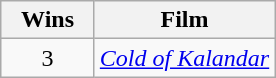<table class="wikitable" style="text-align:center;">
<tr>
<th scope="col" width="55">Wins</th>
<th scope="col" align="center">Film</th>
</tr>
<tr>
<td>3</td>
<td><em><a href='#'>Cold of Kalandar</a></em></td>
</tr>
</table>
